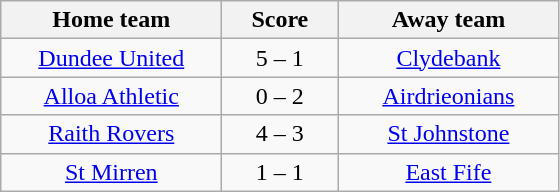<table class="wikitable" style="text-align: center">
<tr>
<th width=140>Home team</th>
<th width=70>Score</th>
<th width=140>Away team</th>
</tr>
<tr>
<td><a href='#'>Dundee United</a></td>
<td>5 – 1</td>
<td><a href='#'>Clydebank</a></td>
</tr>
<tr>
<td><a href='#'>Alloa Athletic</a></td>
<td>0 – 2</td>
<td><a href='#'>Airdrieonians</a></td>
</tr>
<tr>
<td><a href='#'>Raith Rovers</a></td>
<td>4 – 3</td>
<td><a href='#'>St Johnstone</a></td>
</tr>
<tr>
<td><a href='#'>St Mirren</a></td>
<td>1 – 1</td>
<td><a href='#'>East Fife</a></td>
</tr>
</table>
